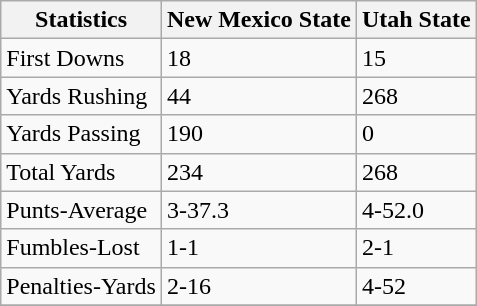<table class="wikitable">
<tr>
<th>Statistics</th>
<th>New Mexico State</th>
<th>Utah State</th>
</tr>
<tr>
<td>First Downs</td>
<td>18</td>
<td>15</td>
</tr>
<tr>
<td>Yards Rushing</td>
<td>44</td>
<td>268</td>
</tr>
<tr>
<td>Yards Passing</td>
<td>190</td>
<td>0</td>
</tr>
<tr>
<td>Total Yards</td>
<td>234</td>
<td>268</td>
</tr>
<tr>
<td>Punts-Average</td>
<td>3-37.3</td>
<td>4-52.0</td>
</tr>
<tr>
<td>Fumbles-Lost</td>
<td>1-1</td>
<td>2-1</td>
</tr>
<tr>
<td>Penalties-Yards</td>
<td>2-16</td>
<td>4-52</td>
</tr>
<tr>
</tr>
</table>
